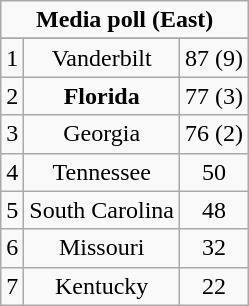<table class="wikitable">
<tr align="center">
<td align="center" Colspan="3"><strong>Media poll (East)</strong></td>
</tr>
<tr align="center">
</tr>
<tr align="center">
<td>1</td>
<td>Vanderbilt</td>
<td>87 (9)</td>
</tr>
<tr align="center">
<td>2</td>
<td><strong>Florida</strong></td>
<td>77 (3)</td>
</tr>
<tr align="center">
<td>3</td>
<td>Georgia</td>
<td>76 (2)</td>
</tr>
<tr align="center">
<td>4</td>
<td>Tennessee</td>
<td>50</td>
</tr>
<tr align="center">
<td>5</td>
<td>South Carolina</td>
<td>48</td>
</tr>
<tr align="center">
<td>6</td>
<td>Missouri</td>
<td>32</td>
</tr>
<tr align="center">
<td>7</td>
<td>Kentucky</td>
<td>22</td>
</tr>
</table>
